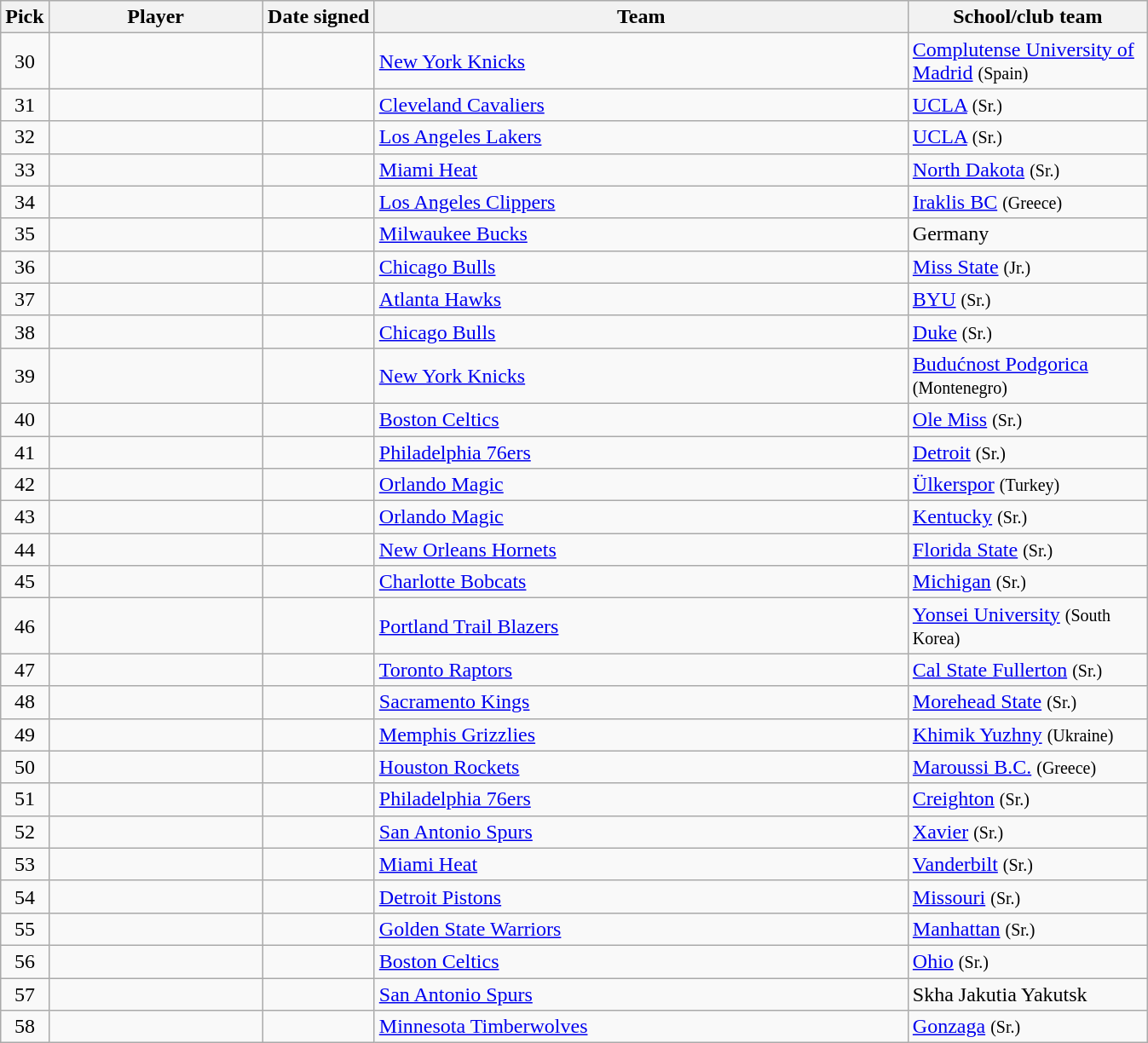<table class="wikitable sortable" style="text-align:left">
<tr>
<th style="width:30px">Pick</th>
<th style="width:160px">Player</th>
<th style="width:80px">Date signed</th>
<th style="width:410px">Team</th>
<th style="width:180px">School/club team</th>
</tr>
<tr>
<td align=center>30</td>
<td></td>
<td align=center></td>
<td><a href='#'>New York Knicks</a></td>
<td><a href='#'>Complutense University of Madrid</a> <small>(Spain)</small></td>
</tr>
<tr>
<td align=center>31</td>
<td></td>
<td align=center></td>
<td><a href='#'>Cleveland Cavaliers</a></td>
<td><a href='#'>UCLA</a> <small>(Sr.)</small></td>
</tr>
<tr>
<td align=center>32</td>
<td></td>
<td align=center></td>
<td><a href='#'>Los Angeles Lakers</a></td>
<td><a href='#'>UCLA</a> <small>(Sr.)</small></td>
</tr>
<tr>
<td align=center>33</td>
<td></td>
<td align=center></td>
<td><a href='#'>Miami Heat</a></td>
<td><a href='#'>North Dakota</a> <small>(Sr.)</small></td>
</tr>
<tr>
<td align=center>34</td>
<td></td>
<td align=center></td>
<td><a href='#'>Los Angeles Clippers</a></td>
<td><a href='#'>Iraklis BC</a> <small>(Greece)</small></td>
</tr>
<tr>
<td align=center>35</td>
<td></td>
<td align=center></td>
<td><a href='#'>Milwaukee Bucks</a></td>
<td>Germany</td>
</tr>
<tr>
<td align=center>36</td>
<td></td>
<td align=center></td>
<td><a href='#'>Chicago Bulls</a></td>
<td><a href='#'>Miss State</a> <small>(Jr.)</small></td>
</tr>
<tr>
<td align=center>37</td>
<td></td>
<td align=center></td>
<td><a href='#'>Atlanta Hawks</a></td>
<td><a href='#'>BYU</a> <small>(Sr.)</small></td>
</tr>
<tr>
<td align=center>38</td>
<td></td>
<td align=center></td>
<td><a href='#'>Chicago Bulls</a></td>
<td><a href='#'>Duke</a> <small>(Sr.)</small></td>
</tr>
<tr>
<td align=center>39</td>
<td></td>
<td align=center></td>
<td><a href='#'>New York Knicks</a></td>
<td><a href='#'>Budućnost Podgorica</a> <small>(Montenegro)</small></td>
</tr>
<tr>
<td align=center>40</td>
<td></td>
<td align=center></td>
<td><a href='#'>Boston Celtics</a></td>
<td><a href='#'>Ole Miss</a> <small>(Sr.)</small></td>
</tr>
<tr>
<td align=center>41</td>
<td></td>
<td align=center></td>
<td><a href='#'>Philadelphia 76ers</a></td>
<td><a href='#'>Detroit</a> <small>(Sr.)</small></td>
</tr>
<tr>
<td align=center>42</td>
<td></td>
<td align=center></td>
<td><a href='#'>Orlando Magic</a></td>
<td><a href='#'>Ülkerspor</a> <small>(Turkey)</small></td>
</tr>
<tr>
<td align=center>43</td>
<td></td>
<td align=center></td>
<td><a href='#'>Orlando Magic</a></td>
<td><a href='#'>Kentucky</a> <small>(Sr.)</small></td>
</tr>
<tr>
<td align=center>44</td>
<td></td>
<td align=center></td>
<td><a href='#'>New Orleans Hornets</a></td>
<td><a href='#'>Florida State</a> <small>(Sr.)</small></td>
</tr>
<tr>
<td align=center>45</td>
<td></td>
<td align=center></td>
<td><a href='#'>Charlotte Bobcats</a></td>
<td><a href='#'>Michigan</a> <small>(Sr.)</small></td>
</tr>
<tr>
<td align=center>46</td>
<td></td>
<td align=center></td>
<td><a href='#'>Portland Trail Blazers</a></td>
<td><a href='#'>Yonsei University</a> <small>(South Korea)</small></td>
</tr>
<tr>
<td align=center>47</td>
<td></td>
<td align=center></td>
<td><a href='#'>Toronto Raptors</a></td>
<td><a href='#'>Cal State Fullerton</a> <small>(Sr.)</small></td>
</tr>
<tr>
<td align=center>48</td>
<td></td>
<td align=center></td>
<td><a href='#'>Sacramento Kings</a></td>
<td><a href='#'>Morehead State</a> <small>(Sr.)</small></td>
</tr>
<tr>
<td align=center>49</td>
<td></td>
<td align=center></td>
<td><a href='#'>Memphis Grizzlies</a></td>
<td><a href='#'>Khimik Yuzhny</a> <small>(Ukraine)</small></td>
</tr>
<tr>
<td align=center>50</td>
<td></td>
<td align=center></td>
<td><a href='#'>Houston Rockets</a></td>
<td><a href='#'>Maroussi B.C.</a> <small>(Greece)</small></td>
</tr>
<tr>
<td align=center>51</td>
<td></td>
<td align=center></td>
<td><a href='#'>Philadelphia 76ers</a></td>
<td><a href='#'>Creighton</a> <small>(Sr.)</small></td>
</tr>
<tr>
<td align=center>52</td>
<td></td>
<td align=center></td>
<td><a href='#'>San Antonio Spurs</a></td>
<td><a href='#'>Xavier</a> <small>(Sr.)</small></td>
</tr>
<tr>
<td align=center>53</td>
<td></td>
<td align=center></td>
<td><a href='#'>Miami Heat</a></td>
<td><a href='#'>Vanderbilt</a> <small>(Sr.)</small></td>
</tr>
<tr>
<td align=center>54</td>
<td></td>
<td align=center></td>
<td><a href='#'>Detroit Pistons</a></td>
<td><a href='#'>Missouri</a> <small>(Sr.)</small></td>
</tr>
<tr>
<td align=center>55</td>
<td></td>
<td align=center></td>
<td><a href='#'>Golden State Warriors</a></td>
<td><a href='#'>Manhattan</a> <small>(Sr.)</small></td>
</tr>
<tr>
<td align=center>56</td>
<td></td>
<td align=center></td>
<td><a href='#'>Boston Celtics</a></td>
<td><a href='#'>Ohio</a> <small>(Sr.)</small></td>
</tr>
<tr>
<td align=center>57</td>
<td></td>
<td align=center></td>
<td><a href='#'>San Antonio Spurs</a></td>
<td>Skha Jakutia Yakutsk</td>
</tr>
<tr>
<td align=center>58</td>
<td></td>
<td align=center></td>
<td><a href='#'>Minnesota Timberwolves</a></td>
<td><a href='#'>Gonzaga</a> <small>(Sr.)</small></td>
</tr>
</table>
